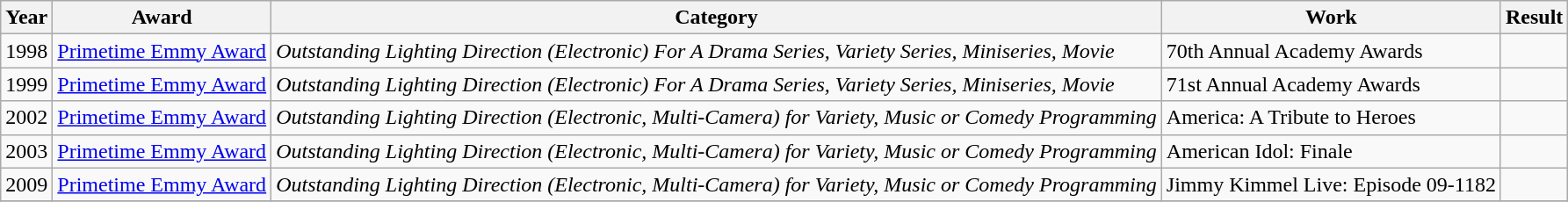<table class="wikitable">
<tr>
<th>Year</th>
<th>Award</th>
<th>Category</th>
<th>Work</th>
<th>Result</th>
</tr>
<tr>
<td>1998</td>
<td><a href='#'>Primetime Emmy Award</a></td>
<td><em>Outstanding Lighting Direction (Electronic) For A Drama Series, Variety Series, Miniseries, Movie</em></td>
<td>70th Annual Academy Awards</td>
<td></td>
</tr>
<tr>
<td>1999</td>
<td><a href='#'>Primetime Emmy Award</a></td>
<td><em>Outstanding Lighting Direction (Electronic) For A Drama Series, Variety Series, Miniseries, Movie</em></td>
<td>71st Annual Academy Awards</td>
<td></td>
</tr>
<tr>
<td>2002</td>
<td><a href='#'>Primetime Emmy Award</a></td>
<td><em>Outstanding Lighting Direction (Electronic, Multi-Camera) for Variety, Music or Comedy Programming</em></td>
<td>America: A Tribute to Heroes</td>
<td></td>
</tr>
<tr>
<td>2003</td>
<td><a href='#'>Primetime Emmy Award</a></td>
<td><em>Outstanding Lighting Direction (Electronic, Multi-Camera) for Variety, Music or Comedy Programming</em></td>
<td>American Idol: Finale</td>
<td></td>
</tr>
<tr>
<td>2009</td>
<td><a href='#'>Primetime Emmy Award</a></td>
<td><em>Outstanding Lighting Direction (Electronic, Multi-Camera) for Variety, Music or Comedy Programming</em></td>
<td>Jimmy Kimmel Live: Episode 09-1182</td>
<td></td>
</tr>
<tr>
</tr>
</table>
